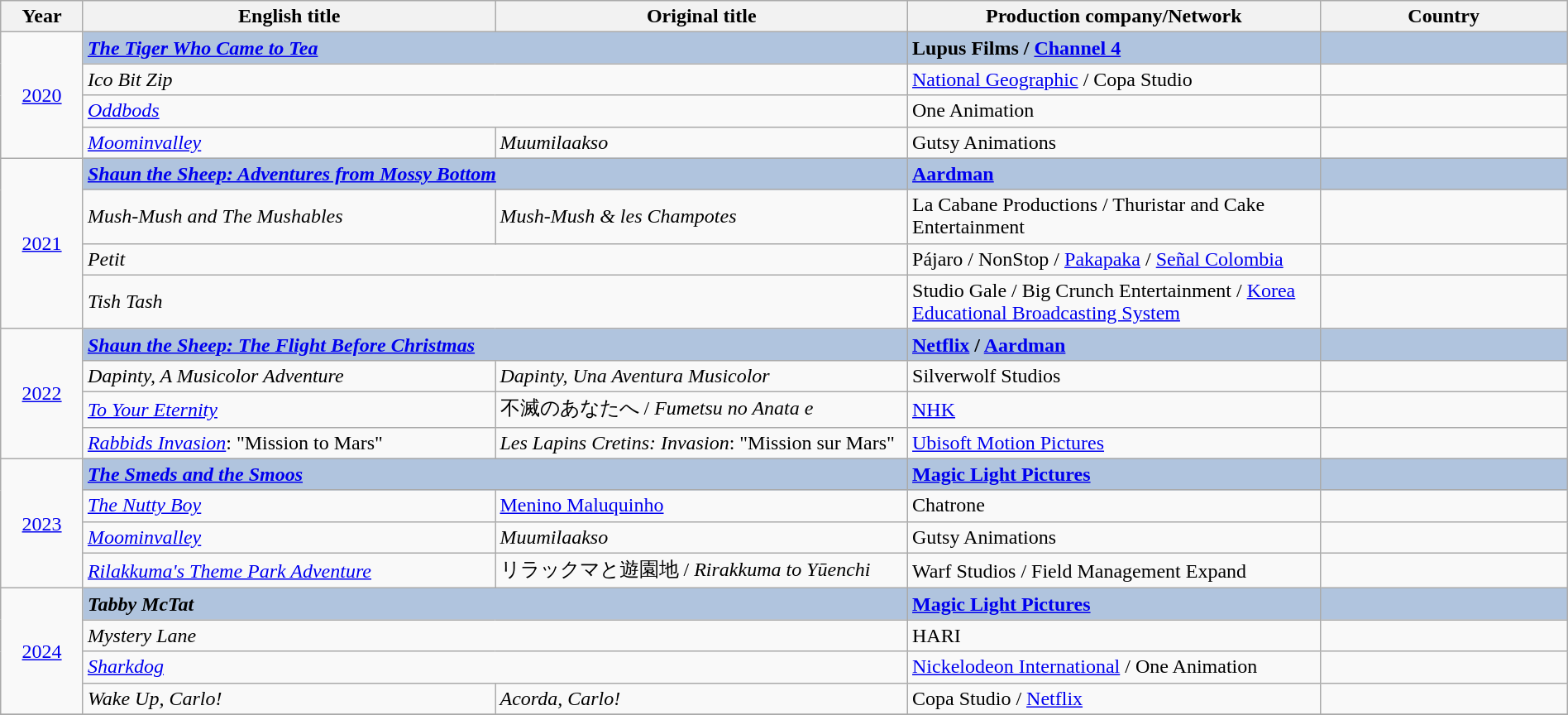<table class="wikitable" width="100%" border="1" cellpadding="5" cellspacing="0">
<tr>
<th width=5%>Year</th>
<th width=25%>English title</th>
<th width=25%>Original title</th>
<th width=25%><strong>Production company/Network</strong></th>
<th width=15%><strong>Country</strong></th>
</tr>
<tr>
<td rowspan="4" style="text-align:center;"><a href='#'>2020</a><br></td>
<td colspan="2" style="background:#B0C4DE;"><strong><em><a href='#'>The Tiger Who Came to Tea</a></em></strong></td>
<td style="background:#B0C4DE;"><strong>Lupus Films / <a href='#'>Channel 4</a></strong></td>
<td style="background:#B0C4DE;"><strong></strong></td>
</tr>
<tr>
<td colspan="2"><em>Ico Bit Zip</em></td>
<td><a href='#'>National Geographic</a> / Copa Studio</td>
<td></td>
</tr>
<tr>
<td colspan="2"><em><a href='#'>Oddbods</a></em></td>
<td>One Animation</td>
<td></td>
</tr>
<tr>
<td><em><a href='#'>Moominvalley</a></em></td>
<td><em>Muumilaakso</em></td>
<td>Gutsy Animations</td>
<td></td>
</tr>
<tr>
<td rowspan="4" style="text-align:center;"><a href='#'>2021</a><br></td>
<td colspan="2" style="background:#B0C4DE;"><strong><em><a href='#'>Shaun the Sheep: Adventures from Mossy Bottom</a></em></strong></td>
<td style="background:#B0C4DE;"><strong><a href='#'>Aardman</a></strong></td>
<td style="background:#B0C4DE;"><strong></strong></td>
</tr>
<tr>
<td><em>Mush-Mush and The Mushables</em></td>
<td><em>Mush-Mush & les Champotes</em></td>
<td>La Cabane Productions / Thuristar and Cake Entertainment</td>
<td></td>
</tr>
<tr>
<td colspan="2"><em>Petit</em></td>
<td>Pájaro / NonStop / <a href='#'>Pakapaka</a> / <a href='#'>Señal Colombia</a></td>
<td></td>
</tr>
<tr>
<td colspan="2"><em>Tish Tash</em></td>
<td>Studio Gale / Big Crunch Entertainment / <a href='#'>Korea Educational Broadcasting System</a></td>
<td></td>
</tr>
<tr>
<td rowspan="4" style="text-align:center;"><a href='#'>2022</a><br></td>
<td colspan="2" style="background:#B0C4DE;"><strong><em><a href='#'>Shaun the Sheep: The Flight Before Christmas</a></em></strong></td>
<td style="background:#B0C4DE;"><strong><a href='#'>Netflix</a> / <a href='#'>Aardman</a></strong></td>
<td style="background:#B0C4DE;"><strong></strong></td>
</tr>
<tr>
<td><em>Dapinty, A Musicolor Adventure</em></td>
<td><em>Dapinty, Una Aventura Musicolor</em></td>
<td>Silverwolf Studios</td>
<td></td>
</tr>
<tr>
<td><em><a href='#'>To Your Eternity</a></em></td>
<td>不滅のあなたへ / <em>Fumetsu no Anata e</em></td>
<td><a href='#'>NHK</a></td>
<td></td>
</tr>
<tr>
<td><em><a href='#'>Rabbids Invasion</a></em>: "Mission to Mars"</td>
<td><em>Les Lapins Cretins: Invasion</em>: "Mission sur Mars"</td>
<td><a href='#'>Ubisoft Motion Pictures</a></td>
<td></td>
</tr>
<tr>
<td rowspan="4" style="text-align:center;"><a href='#'>2023</a><br></td>
<td style="background:#B0C4DE;" colspan="2"><strong><em><a href='#'>The Smeds and the Smoos</a></em></strong></td>
<td style="background:#B0C4DE;"><strong><a href='#'>Magic Light Pictures</a></strong></td>
<td style="background:#B0C4DE;"><strong></strong></td>
</tr>
<tr>
<td><em><a href='#'>The Nutty Boy</a></em></td>
<td><a href='#'>Menino Maluquinho</a></td>
<td>Chatrone</td>
<td></td>
</tr>
<tr>
<td><em><a href='#'>Moominvalley</a></em></td>
<td><em>Muumilaakso</em></td>
<td>Gutsy Animations</td>
<td></td>
</tr>
<tr>
<td><em><a href='#'>Rilakkuma's Theme Park Adventure</a></em></td>
<td>リラックマと遊園地 / <em>Rirakkuma to Yūenchi</em></td>
<td>Warf Studios / Field Management Expand</td>
<td></td>
</tr>
<tr>
<td rowspan="4" style="text-align:center;"><a href='#'>2024</a><br></td>
<td colspan="2" style="background:#B0C4DE;"><strong><em>Tabby McTat</em></strong></td>
<td style="background:#B0C4DE;"><strong><a href='#'>Magic Light Pictures</a></strong></td>
<td style="background:#B0C4DE;"><strong></strong></td>
</tr>
<tr>
<td colspan="2"><em>Mystery Lane</em></td>
<td>HARI</td>
<td></td>
</tr>
<tr>
<td colspan="2"><em><a href='#'>Sharkdog</a></em></td>
<td><a href='#'>Nickelodeon International</a> / One Animation</td>
<td></td>
</tr>
<tr>
<td><em>Wake Up, Carlo!</em></td>
<td><em>Acorda, Carlo!</em></td>
<td>Copa Studio / <a href='#'>Netflix</a></td>
<td></td>
</tr>
<tr>
</tr>
</table>
